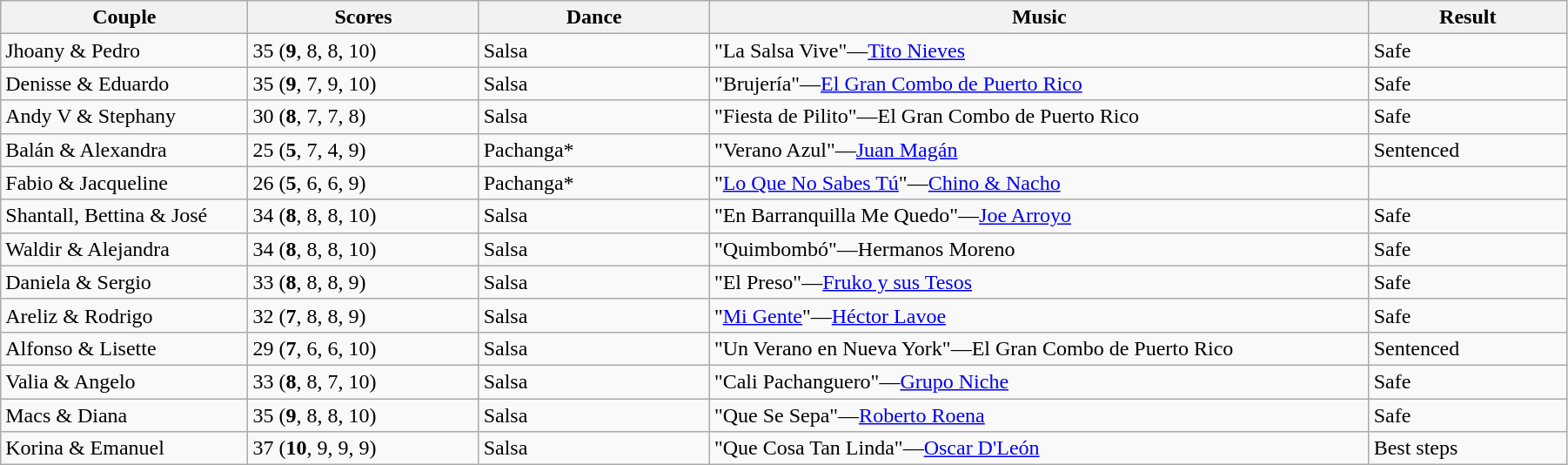<table class="wikitable sortable" style="width:95%; white-space:nowrap;">
<tr>
<th style="width:15%;">Couple</th>
<th style="width:14%;">Scores</th>
<th style="width:14%;">Dance</th>
<th style="width:40%;">Music</th>
<th style="width:12%;">Result</th>
</tr>
<tr>
<td>Jhoany & Pedro</td>
<td>35 (<strong>9</strong>, 8, 8, 10)</td>
<td>Salsa</td>
<td>"La Salsa Vive"—<a href='#'>Tito Nieves</a></td>
<td>Safe</td>
</tr>
<tr>
<td>Denisse & Eduardo</td>
<td>35 (<strong>9</strong>, 7, 9, 10)</td>
<td>Salsa</td>
<td>"Brujería"—<a href='#'>El Gran Combo de Puerto Rico</a></td>
<td>Safe</td>
</tr>
<tr>
<td>Andy V & Stephany</td>
<td>30 (<strong>8</strong>, 7, 7, 8)</td>
<td>Salsa</td>
<td>"Fiesta de Pilito"—El Gran Combo de Puerto Rico</td>
<td>Safe</td>
</tr>
<tr>
<td>Balán & Alexandra</td>
<td>25 (<strong>5</strong>, 7, 4, 9)</td>
<td>Pachanga*</td>
<td>"Verano Azul"—<a href='#'>Juan Magán</a></td>
<td>Sentenced</td>
</tr>
<tr>
<td>Fabio & Jacqueline</td>
<td>26 (<strong>5</strong>, 6, 6, 9)</td>
<td>Pachanga*</td>
<td>"<a href='#'>Lo Que No Sabes Tú</a>"—<a href='#'>Chino & Nacho</a></td>
<td></td>
</tr>
<tr>
<td>Shantall, Bettina & José</td>
<td>34 (<strong>8</strong>, 8, 8, 10)</td>
<td>Salsa</td>
<td>"En Barranquilla Me Quedo"—<a href='#'>Joe Arroyo</a></td>
<td>Safe</td>
</tr>
<tr>
<td>Waldir & Alejandra</td>
<td>34 (<strong>8</strong>, 8, 8, 10)</td>
<td>Salsa</td>
<td>"Quimbombó"—Hermanos Moreno</td>
<td>Safe</td>
</tr>
<tr>
<td>Daniela & Sergio</td>
<td>33 (<strong>8</strong>, 8, 8, 9)</td>
<td>Salsa</td>
<td>"El Preso"—<a href='#'>Fruko y sus Tesos</a></td>
<td>Safe</td>
</tr>
<tr>
<td>Areliz & Rodrigo</td>
<td>32 (<strong>7</strong>, 8, 8, 9)</td>
<td>Salsa</td>
<td>"<a href='#'>Mi Gente</a>"—<a href='#'>Héctor Lavoe</a></td>
<td>Safe</td>
</tr>
<tr>
<td>Alfonso & Lisette</td>
<td>29 (<strong>7</strong>, 6, 6, 10)</td>
<td>Salsa</td>
<td>"Un Verano en Nueva York"—El Gran Combo de Puerto Rico</td>
<td>Sentenced</td>
</tr>
<tr>
<td>Valia & Angelo</td>
<td>33 (<strong>8</strong>, 8, 7, 10)</td>
<td>Salsa</td>
<td>"Cali Pachanguero"—<a href='#'>Grupo Niche</a></td>
<td>Safe</td>
</tr>
<tr>
<td>Macs & Diana</td>
<td>35 (<strong>9</strong>, 8, 8, 10)</td>
<td>Salsa</td>
<td>"Que Se Sepa"—<a href='#'>Roberto Roena</a></td>
<td>Safe</td>
</tr>
<tr>
<td>Korina & Emanuel</td>
<td>37 (<strong>10</strong>, 9, 9, 9)</td>
<td>Salsa</td>
<td>"Que Cosa Tan Linda"—<a href='#'>Oscar D'León</a></td>
<td>Best steps</td>
</tr>
</table>
